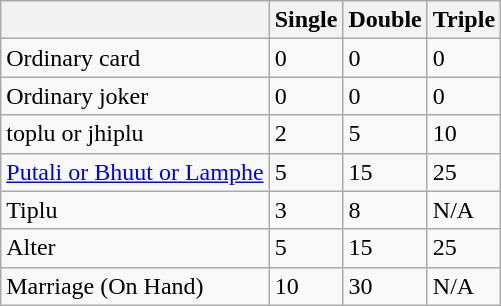<table class="wikitable">
<tr>
<th></th>
<th>Single</th>
<th>Double</th>
<th>Triple</th>
</tr>
<tr>
<td>Ordinary card</td>
<td>0</td>
<td>0</td>
<td>0</td>
</tr>
<tr>
<td>Ordinary joker</td>
<td>0</td>
<td>0</td>
<td>0</td>
</tr>
<tr>
<td>toplu or jhiplu</td>
<td>2</td>
<td>5</td>
<td>10</td>
</tr>
<tr>
<td><a href='#'>Putali or Bhuut or Lamphe</a></td>
<td>5</td>
<td>15</td>
<td>25</td>
</tr>
<tr>
<td>Tiplu</td>
<td>3</td>
<td>8</td>
<td>N/A</td>
</tr>
<tr>
<td>Alter</td>
<td>5</td>
<td>15</td>
<td>25</td>
</tr>
<tr>
<td>Marriage (On Hand)</td>
<td>10</td>
<td>30</td>
<td>N/A</td>
</tr>
</table>
